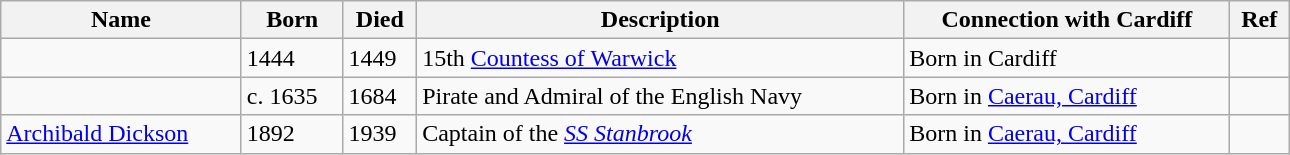<table class="sortable wikitable" style="text-align: left; width: 68%;">
<tr>
<th scope="col">Name</th>
<th scope="col">Born</th>
<th scope="col">Died</th>
<th scope="col">Description</th>
<th scope="col">Connection with Cardiff</th>
<th scope="col"><abbr>Ref</abbr></th>
</tr>
<tr>
<td></td>
<td>1444</td>
<td>1449</td>
<td>15th <a href='#'>Countess of Warwick</a></td>
<td>Born in Cardiff</td>
<td></td>
</tr>
<tr>
<td></td>
<td>c. 1635</td>
<td>1684</td>
<td>Pirate and Admiral of the English Navy</td>
<td>Born in <a href='#'>Caerau, Cardiff</a></td>
<td></td>
</tr>
<tr>
<td><a href='#'>Archibald Dickson</a></td>
<td>1892</td>
<td>1939</td>
<td>Captain of the <em><a href='#'>SS Stanbrook</a></em></td>
<td>Born in <a href='#'>Caerau, Cardiff</a></td>
<td></td>
</tr>
</table>
